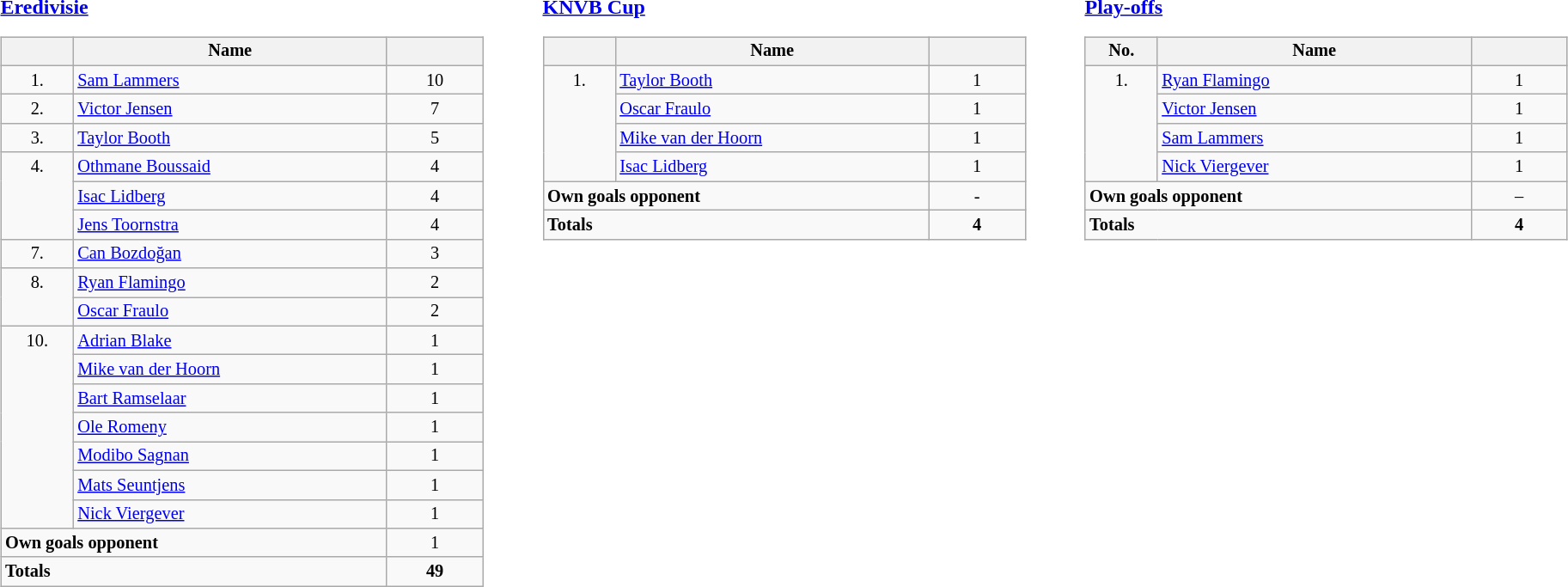<table style="width: 100%;">
<tr>
<td style="width: 33%; text-align: left; vertical-align: top;"><br><strong> <a href='#'>Eredivisie</a></strong><table class="wikitable" style="width: 90%; font-size: 85%;">
<tr style="vertical-align: top;">
<th style="width: 15%; text-align: center;"></th>
<th style="width: 65%; text-align: center;">Name</th>
<th style="width: 20%; text-align: center;"></th>
</tr>
<tr style="vertical-align: top;">
<td rowspan="1" style="text-align: center;">1.</td>
<td><strong></strong> <a href='#'>Sam Lammers</a></td>
<td style="text-align: center;">10</td>
</tr>
<tr style="vertical-align: top;">
<td rowspan="1" style="text-align: center;">2.</td>
<td><strong></strong> <a href='#'>Victor Jensen</a></td>
<td style="text-align: center;">7</td>
</tr>
<tr style="vertical-align: top;">
<td rowspan="1" style="text-align: center;">3.</td>
<td><strong></strong> <a href='#'>Taylor Booth</a></td>
<td style="text-align: center;">5</td>
</tr>
<tr style="vertical-align: top;">
<td rowspan="3" style="text-align: center;">4.</td>
<td><strong></strong> <a href='#'>Othmane Boussaid</a></td>
<td style="text-align: center;">4</td>
</tr>
<tr style="vertical-align: top;">
<td><strong></strong> <a href='#'>Isac Lidberg</a></td>
<td style="text-align: center;">4</td>
</tr>
<tr style="vertical-align: top;">
<td><strong></strong> <a href='#'>Jens Toornstra</a></td>
<td style="text-align: center;">4</td>
</tr>
<tr style="vertical-align: top;">
<td rowspan="1" style="text-align: center;">7.</td>
<td><strong></strong> <a href='#'>Can Bozdoğan</a></td>
<td style="text-align: center;">3</td>
</tr>
<tr style="vertical-align: top;">
<td rowspan="2" style="text-align: center;">8.</td>
<td><strong></strong> <a href='#'>Ryan Flamingo</a></td>
<td style="text-align: center;">2</td>
</tr>
<tr style="vertical-align: top;">
<td><strong></strong> <a href='#'>Oscar Fraulo</a></td>
<td style="text-align: center;">2</td>
</tr>
<tr style="vertical-align: top;">
<td rowspan="7" style="text-align: center;">10.</td>
<td><strong></strong> <a href='#'>Adrian Blake</a></td>
<td style="text-align: center;">1</td>
</tr>
<tr style="vertical-align: top;">
<td><strong></strong> <a href='#'>Mike van der Hoorn</a></td>
<td style="text-align: center;">1</td>
</tr>
<tr style="vertical-align: top;">
<td><strong></strong> <a href='#'>Bart Ramselaar</a></td>
<td style="text-align: center;">1</td>
</tr>
<tr style="vertical-align: top;">
<td><strong></strong> <a href='#'>Ole Romeny</a></td>
<td style="text-align: center;">1</td>
</tr>
<tr style="vertical-align: top;">
<td><strong></strong> <a href='#'>Modibo Sagnan</a></td>
<td style="text-align: center;">1</td>
</tr>
<tr style="vertical-align: top;">
<td><strong></strong> <a href='#'>Mats Seuntjens</a></td>
<td style="text-align: center;">1</td>
</tr>
<tr style="vertical-align: top;">
<td><strong></strong> <a href='#'>Nick Viergever</a></td>
<td style="text-align: center;">1</td>
</tr>
<tr style="vertical-align: top;">
<td colspan="2"><strong>Own goals opponent</strong></td>
<td style="text-align: center;">1</td>
</tr>
<tr style="vertical-align: top;">
<td colspan="2"><strong>Totals</strong></td>
<td style="text-align: center;"><strong>49</strong></td>
</tr>
</table>
</td>
<td style="width: 33%; text-align: left; vertical-align: top;"><br><strong> <a href='#'>KNVB Cup</a></strong><table class="wikitable" style="width: 90%; font-size: 85%;">
<tr style="vertical-align: top;">
<th style="width: 15%; text-align: center;"></th>
<th style="width: 65%; text-align: center;">Name</th>
<th style="width: 20%; text-align: center;"></th>
</tr>
<tr style="vertical-align: top;">
<td rowspan="4" style="text-align: center;">1.</td>
<td><strong></strong> <a href='#'>Taylor Booth</a></td>
<td style="text-align: center;">1</td>
</tr>
<tr style="vertical-align: top;">
<td><strong></strong> <a href='#'>Oscar Fraulo</a></td>
<td style="text-align: center;">1</td>
</tr>
<tr style="vertical-align: top;">
<td><strong></strong> <a href='#'>Mike van der Hoorn</a></td>
<td style="text-align: center;">1</td>
</tr>
<tr style="vertical-align: top;">
<td><strong></strong> <a href='#'>Isac Lidberg</a></td>
<td style="text-align: center;">1</td>
</tr>
<tr style="vertical-align: top;">
<td colspan="2"><strong>Own goals opponent</strong></td>
<td style="text-align: center;">-</td>
</tr>
<tr style="vertical-align: top;">
<td colspan="2"><strong>Totals</strong></td>
<td style="text-align: center;"><strong>4</strong></td>
</tr>
</table>
</td>
<td style="width: 33%; text-align: left; vertical-align: top;"><br><strong> <a href='#'>Play-offs</a></strong><table class="wikitable" style="width: 90%; font-size: 85%;">
<tr style="vertical-align: top;">
<th style="width: 15%; text-align: center;">No.</th>
<th style="width: 65%; text-align: center;">Name</th>
<th style="width: 20%; text-align: center;"></th>
</tr>
<tr style="vertical-align: top;">
<td rowspan="4" style="text-align: center;">1.</td>
<td><strong></strong> <a href='#'>Ryan Flamingo</a></td>
<td style="text-align: center;">1</td>
</tr>
<tr style="vertical-align: top;">
<td><strong></strong> <a href='#'>Victor Jensen</a></td>
<td style="text-align: center;">1</td>
</tr>
<tr style="vertical-align: top;">
<td><strong></strong> <a href='#'>Sam Lammers</a></td>
<td style="text-align: center;">1</td>
</tr>
<tr style="vertical-align: top;">
<td><strong></strong> <a href='#'>Nick Viergever</a></td>
<td style="text-align: center;">1</td>
</tr>
<tr style="vertical-align: top;">
<td colspan="2"><strong>Own goals opponent</strong></td>
<td style="text-align: center;">–</td>
</tr>
<tr style="vertical-align: top;">
<td colspan="2"><strong>Totals</strong></td>
<td style="text-align: center;"><strong>4</strong></td>
</tr>
</table>
</td>
</tr>
</table>
